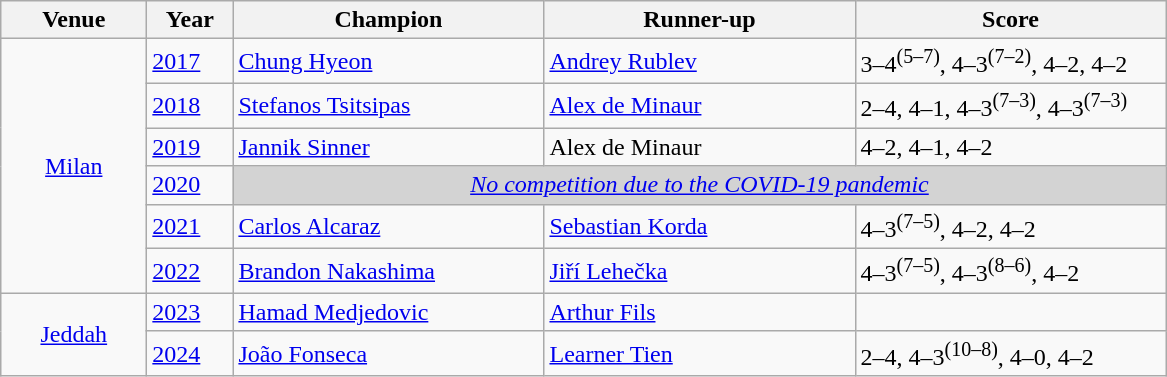<table class="wikitable">
<tr>
<th width=90>Venue</th>
<th width=50>Year</th>
<th width=200>Champion</th>
<th width=200>Runner-up</th>
<th width=200>Score</th>
</tr>
<tr>
<td rowspan="6" align=center><a href='#'>Milan</a></td>
<td><a href='#'>2017</a></td>
<td> <a href='#'>Chung Hyeon</a></td>
<td> <a href='#'>Andrey Rublev</a></td>
<td>3–4<sup>(5–7)</sup>, 4–3<sup>(7–2)</sup>, 4–2, 4–2</td>
</tr>
<tr>
<td><a href='#'>2018</a></td>
<td> <a href='#'>Stefanos Tsitsipas</a></td>
<td> <a href='#'>Alex de Minaur</a></td>
<td>2–4, 4–1, 4–3<sup>(7–3)</sup>, 4–3<sup>(7–3)</sup></td>
</tr>
<tr>
<td><a href='#'>2019</a></td>
<td> <a href='#'>Jannik Sinner</a></td>
<td> Alex de Minaur</td>
<td>4–2, 4–1, 4–2</td>
</tr>
<tr>
<td><a href='#'>2020</a></td>
<td colspan="3" bgcolor="lightgray" align="center"><em><a href='#'>No competition due to the COVID-19 pandemic</a></em></td>
</tr>
<tr>
<td><a href='#'>2021</a></td>
<td> <a href='#'>Carlos Alcaraz</a></td>
<td> <a href='#'>Sebastian Korda</a></td>
<td>4–3<sup>(7–5)</sup>, 4–2, 4–2</td>
</tr>
<tr>
<td><a href='#'>2022</a></td>
<td> <a href='#'>Brandon Nakashima</a></td>
<td> <a href='#'>Jiří Lehečka</a></td>
<td>4–3<sup>(7–5)</sup>, 4–3<sup>(8–6)</sup>, 4–2</td>
</tr>
<tr>
<td rowspan="2" align=center><a href='#'>Jeddah</a></td>
<td><a href='#'>2023</a></td>
<td> <a href='#'>Hamad Medjedovic</a></td>
<td> <a href='#'>Arthur Fils</a></td>
<td></td>
</tr>
<tr>
<td><a href='#'>2024</a></td>
<td> <a href='#'>João Fonseca</a></td>
<td> <a href='#'>Learner Tien</a></td>
<td>2–4, 4–3<sup>(10–8)</sup>, 4–0, 4–2</td>
</tr>
</table>
